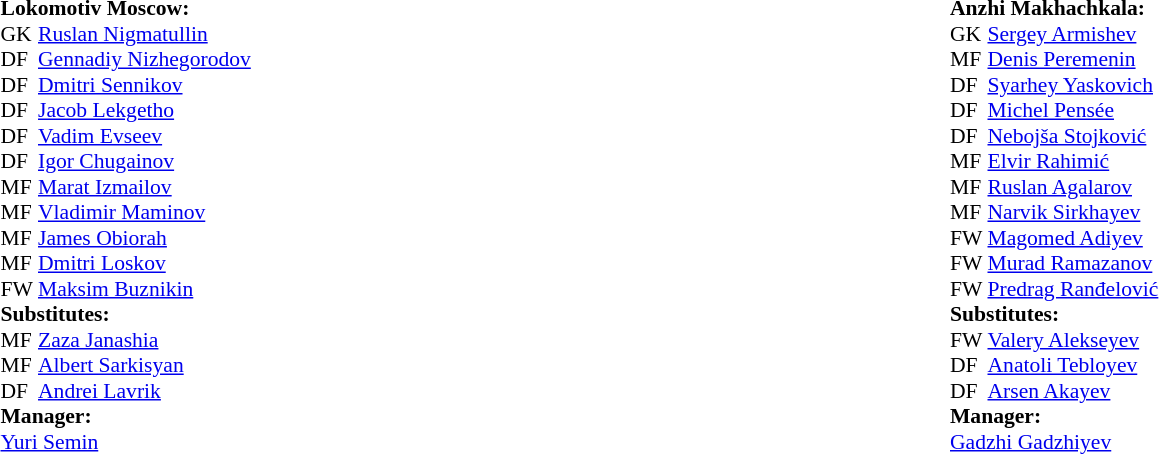<table width="100%">
<tr>
<td valign="top" width="50%"><br><table style="font-size: 90%" cellspacing="0" cellpadding="0">
<tr>
<td colspan="3"><strong>Lokomotiv Moscow:</strong></td>
</tr>
<tr>
<th width="25"></th>
</tr>
<tr>
<td>GK</td>
<td> <a href='#'>Ruslan Nigmatullin</a></td>
</tr>
<tr>
<td>DF</td>
<td> <a href='#'>Gennadiy Nizhegorodov</a></td>
</tr>
<tr>
<td>DF</td>
<td> <a href='#'>Dmitri Sennikov</a></td>
</tr>
<tr>
<td>DF</td>
<td> <a href='#'>Jacob Lekgetho</a></td>
</tr>
<tr>
<td>DF</td>
<td> <a href='#'>Vadim Evseev</a> </td>
</tr>
<tr>
<td>DF</td>
<td> <a href='#'>Igor Chugainov</a></td>
</tr>
<tr>
<td>MF</td>
<td> <a href='#'>Marat Izmailov</a></td>
</tr>
<tr>
<td>MF</td>
<td> <a href='#'>Vladimir Maminov</a></td>
</tr>
<tr>
<td>MF</td>
<td> <a href='#'>James Obiorah</a> </td>
</tr>
<tr>
<td>MF</td>
<td> <a href='#'>Dmitri Loskov</a></td>
</tr>
<tr>
<td>FW</td>
<td> <a href='#'>Maksim Buznikin</a> </td>
</tr>
<tr>
<td colspan=3><strong>Substitutes:</strong></td>
</tr>
<tr>
<td>MF</td>
<td> <a href='#'>Zaza Janashia</a> </td>
</tr>
<tr>
<td>MF</td>
<td> <a href='#'>Albert Sarkisyan</a> </td>
</tr>
<tr>
<td>DF</td>
<td> <a href='#'>Andrei Lavrik</a> </td>
</tr>
<tr>
<td colspan=3><strong>Manager:</strong></td>
</tr>
<tr>
<td colspan="3"> <a href='#'>Yuri Semin</a></td>
</tr>
<tr>
</tr>
</table>
</td>
<td></td>
<td valign="top" width="50%"><br><table style="font-size: 90%" cellspacing="0" cellpadding="0">
<tr>
<td colspan="3"><strong>Anzhi Makhachkala:</strong></td>
</tr>
<tr>
<th width="25"></th>
</tr>
<tr>
<td>GK</td>
<td> <a href='#'>Sergey Armishev</a></td>
</tr>
<tr>
<td>MF</td>
<td> <a href='#'>Denis Peremenin</a></td>
</tr>
<tr>
<td>DF</td>
<td> <a href='#'>Syarhey Yaskovich</a></td>
</tr>
<tr>
<td>DF</td>
<td> <a href='#'>Michel Pensée</a></td>
</tr>
<tr>
<td>DF</td>
<td> <a href='#'>Nebojša Stojković</a> </td>
</tr>
<tr>
<td>MF</td>
<td> <a href='#'>Elvir Rahimić</a></td>
</tr>
<tr>
<td>MF</td>
<td> <a href='#'>Ruslan Agalarov</a></td>
</tr>
<tr>
<td>MF</td>
<td> <a href='#'>Narvik Sirkhayev</a></td>
</tr>
<tr>
<td>FW</td>
<td> <a href='#'>Magomed Adiyev</a> </td>
</tr>
<tr>
<td>FW</td>
<td> <a href='#'>Murad Ramazanov</a></td>
</tr>
<tr>
<td>FW</td>
<td> <a href='#'>Predrag Ranđelović</a> </td>
</tr>
<tr>
<td colspan=3><strong>Substitutes:</strong></td>
</tr>
<tr>
<td>FW</td>
<td> <a href='#'>Valery Alekseyev</a> </td>
</tr>
<tr>
<td>DF</td>
<td> <a href='#'>Anatoli Tebloyev</a> </td>
</tr>
<tr>
<td>DF</td>
<td> <a href='#'>Arsen Akayev</a> </td>
</tr>
<tr>
<td colspan=3><strong>Manager:</strong></td>
</tr>
<tr>
<td colspan="3"> <a href='#'>Gadzhi Gadzhiyev</a></td>
</tr>
<tr>
</tr>
</table>
</td>
</tr>
</table>
